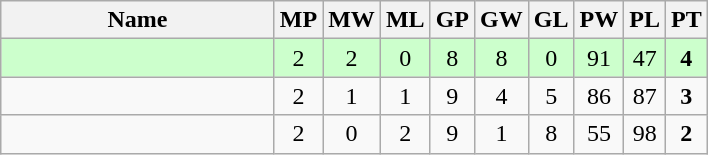<table class=wikitable style="text-align:center">
<tr>
<th width=175>Name</th>
<th width=20>MP</th>
<th width=20>MW</th>
<th width=20>ML</th>
<th width=20>GP</th>
<th width=20>GW</th>
<th width=20>GL</th>
<th width=20>PW</th>
<th width=20>PL</th>
<th width=20>PT</th>
</tr>
<tr style="background-color:#ccffcc;">
<td style="text-align:left;"><strong></strong></td>
<td>2</td>
<td>2</td>
<td>0</td>
<td>8</td>
<td>8</td>
<td>0</td>
<td>91</td>
<td>47</td>
<td><strong>4</strong></td>
</tr>
<tr>
<td style="text-align:left;"></td>
<td>2</td>
<td>1</td>
<td>1</td>
<td>9</td>
<td>4</td>
<td>5</td>
<td>86</td>
<td>87</td>
<td><strong>3</strong></td>
</tr>
<tr>
<td style="text-align:left;"></td>
<td>2</td>
<td>0</td>
<td>2</td>
<td>9</td>
<td>1</td>
<td>8</td>
<td>55</td>
<td>98</td>
<td><strong>2</strong></td>
</tr>
</table>
